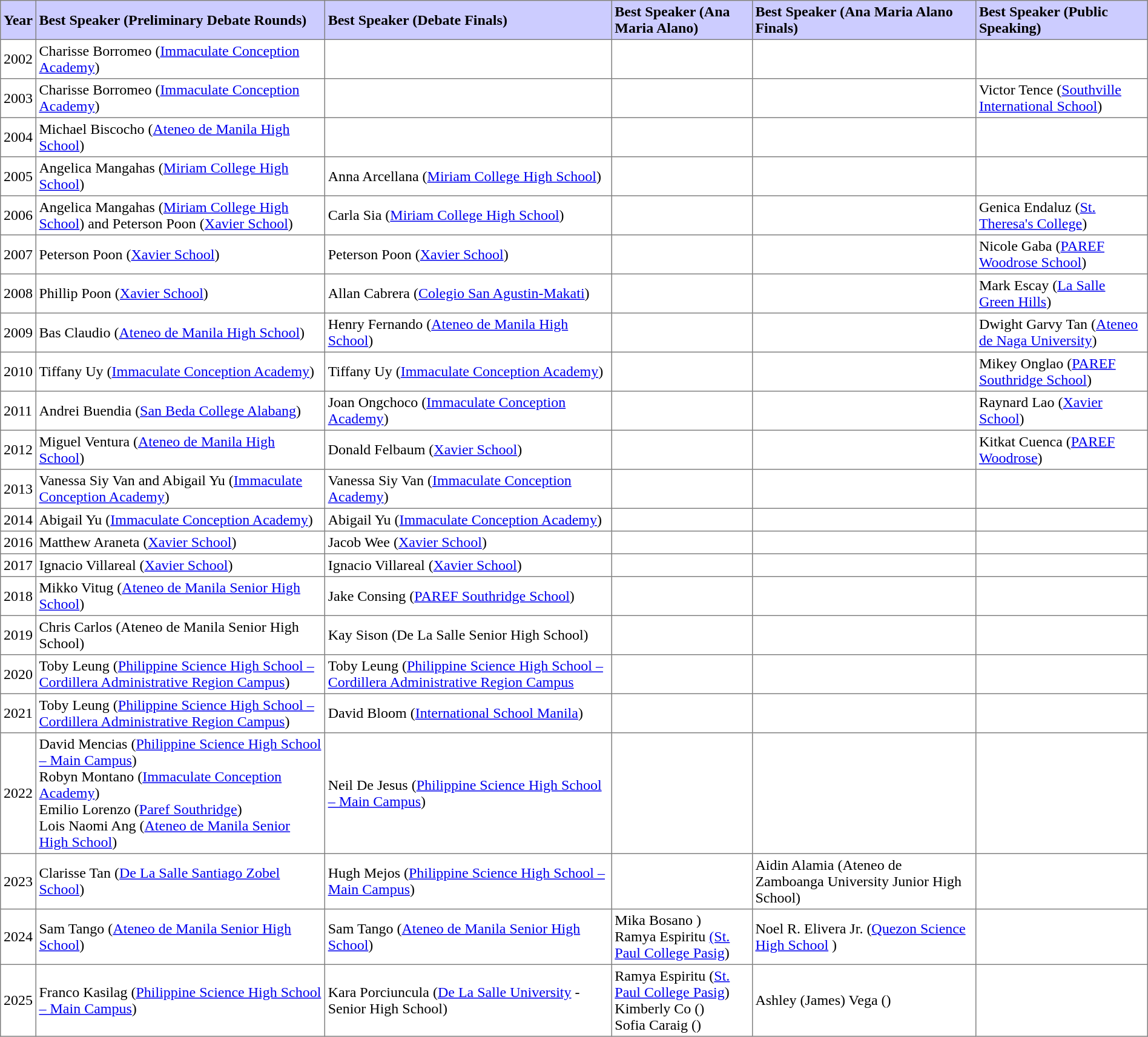<table border=1 cellpadding=3 style="border-collapse: collapse;">
<tr bgcolor="#ccccff">
<td><strong>Year</strong></td>
<td><strong>Best Speaker (Preliminary Debate Rounds)</strong></td>
<td><strong>Best Speaker (Debate Finals)</strong></td>
<td><strong>Best Speaker (Ana Maria Alano)</strong></td>
<td><strong>Best Speaker (Ana Maria Alano Finals)</strong></td>
<td><strong>Best Speaker (Public Speaking)</strong></td>
</tr>
<tr>
<td>2002</td>
<td>Charisse Borromeo (<a href='#'>Immaculate Conception Academy</a>)</td>
<td></td>
<td></td>
<td></td>
<td></td>
</tr>
<tr>
<td>2003</td>
<td>Charisse Borromeo (<a href='#'>Immaculate Conception Academy</a>)</td>
<td></td>
<td></td>
<td></td>
<td>Victor Tence (<a href='#'>Southville International School</a>)</td>
</tr>
<tr>
<td>2004</td>
<td>Michael Biscocho (<a href='#'>Ateneo de Manila High School</a>)</td>
<td></td>
<td></td>
<td></td>
<td></td>
</tr>
<tr>
<td>2005</td>
<td>Angelica Mangahas (<a href='#'>Miriam College High School</a>)</td>
<td>Anna Arcellana (<a href='#'>Miriam College High School</a>)</td>
<td></td>
<td></td>
<td></td>
</tr>
<tr>
<td>2006</td>
<td>Angelica Mangahas (<a href='#'>Miriam College High School</a>) and Peterson Poon (<a href='#'>Xavier School</a>)</td>
<td>Carla Sia (<a href='#'>Miriam College High School</a>)</td>
<td></td>
<td></td>
<td>Genica Endaluz (<a href='#'>St. Theresa's College</a>)</td>
</tr>
<tr>
<td>2007</td>
<td>Peterson Poon (<a href='#'>Xavier School</a>)</td>
<td>Peterson Poon (<a href='#'>Xavier School</a>)</td>
<td></td>
<td></td>
<td>Nicole Gaba (<a href='#'>PAREF Woodrose School</a>)</td>
</tr>
<tr>
<td>2008</td>
<td>Phillip Poon (<a href='#'>Xavier School</a>)</td>
<td>Allan Cabrera (<a href='#'>Colegio San Agustin-Makati</a>)</td>
<td></td>
<td></td>
<td>Mark Escay (<a href='#'>La Salle Green Hills</a>)</td>
</tr>
<tr>
<td>2009</td>
<td>Bas Claudio (<a href='#'>Ateneo de Manila High School</a>)</td>
<td>Henry Fernando (<a href='#'>Ateneo de Manila High School</a>)</td>
<td></td>
<td></td>
<td>Dwight Garvy Tan (<a href='#'>Ateneo de Naga University</a>)</td>
</tr>
<tr>
<td>2010</td>
<td>Tiffany Uy (<a href='#'>Immaculate Conception Academy</a>)</td>
<td>Tiffany Uy (<a href='#'>Immaculate Conception Academy</a>)</td>
<td></td>
<td></td>
<td>Mikey Onglao (<a href='#'>PAREF Southridge School</a>)</td>
</tr>
<tr>
<td>2011</td>
<td>Andrei Buendia (<a href='#'>San Beda College Alabang</a>)</td>
<td>Joan Ongchoco (<a href='#'>Immaculate Conception Academy</a>)</td>
<td></td>
<td></td>
<td>Raynard Lao (<a href='#'>Xavier School</a>)</td>
</tr>
<tr>
<td>2012</td>
<td>Miguel Ventura (<a href='#'>Ateneo de Manila High School</a>)</td>
<td>Donald Felbaum (<a href='#'>Xavier School</a>)</td>
<td></td>
<td></td>
<td>Kitkat Cuenca (<a href='#'>PAREF Woodrose</a>)</td>
</tr>
<tr>
<td>2013</td>
<td>Vanessa Siy Van and Abigail Yu (<a href='#'>Immaculate Conception Academy</a>)</td>
<td>Vanessa Siy Van (<a href='#'>Immaculate Conception Academy</a>)</td>
<td></td>
<td></td>
<td></td>
</tr>
<tr>
<td>2014</td>
<td>Abigail Yu (<a href='#'>Immaculate Conception Academy</a>)</td>
<td>Abigail Yu (<a href='#'>Immaculate Conception Academy</a>)</td>
<td></td>
<td></td>
<td></td>
</tr>
<tr>
<td>2016</td>
<td>Matthew Araneta (<a href='#'>Xavier School</a>)</td>
<td>Jacob Wee (<a href='#'>Xavier School</a>)</td>
<td></td>
<td></td>
<td></td>
</tr>
<tr>
<td>2017</td>
<td>Ignacio Villareal (<a href='#'>Xavier School</a>)</td>
<td>Ignacio Villareal (<a href='#'>Xavier School</a>)</td>
<td></td>
<td></td>
<td></td>
</tr>
<tr>
<td>2018</td>
<td>Mikko Vitug (<a href='#'>Ateneo de Manila Senior High School</a>)</td>
<td>Jake Consing (<a href='#'>PAREF Southridge School</a>)</td>
<td></td>
<td></td>
<td></td>
</tr>
<tr>
<td>2019</td>
<td>Chris Carlos (Ateneo de Manila Senior High School)</td>
<td>Kay Sison (De La Salle Senior High School)</td>
<td></td>
<td></td>
<td></td>
</tr>
<tr>
<td>2020</td>
<td>Toby Leung (<a href='#'>Philippine Science High School – Cordillera Administrative Region Campus</a>)</td>
<td>Toby Leung (<a href='#'>Philippine Science High School – Cordillera Administrative Region Campus</a></td>
<td></td>
<td></td>
<td></td>
</tr>
<tr>
<td>2021</td>
<td>Toby Leung (<a href='#'>Philippine Science High School – Cordillera Administrative Region Campus</a>)</td>
<td>David Bloom (<a href='#'>International School Manila</a>)</td>
<td></td>
<td></td>
<td></td>
</tr>
<tr>
<td>2022</td>
<td>David Mencias (<a href='#'>Philippine Science High School – Main Campus</a>)<br>Robyn Montano (<a href='#'>Immaculate Conception Academy</a>)<br>Emilio Lorenzo (<a href='#'>Paref Southridge</a>)<br>Lois Naomi Ang (<a href='#'>Ateneo de Manila Senior High School</a>)</td>
<td>Neil De Jesus (<a href='#'>Philippine Science High School – Main Campus</a>)</td>
<td></td>
<td></td>
<td></td>
</tr>
<tr>
<td>2023</td>
<td>Clarisse Tan (<a href='#'>De La Salle Santiago Zobel School</a>)</td>
<td>Hugh Mejos (<a href='#'>Philippine Science High School – Main Campus</a>)</td>
<td></td>
<td>Aidin Alamia (Ateneo de Zamboanga University Junior High School)</td>
<td></td>
</tr>
<tr>
<td>2024</td>
<td>Sam Tango (<a href='#'>Ateneo de Manila Senior High School</a>)</td>
<td>Sam Tango (<a href='#'>Ateneo de Manila Senior High School</a>)</td>
<td>Mika Bosano )<br>Ramya Espiritu <a href='#'>(St. Paul College Pasig</a>)</td>
<td>Noel R. Elivera Jr. (<a href='#'>Quezon Science High School</a> )</td>
<td></td>
</tr>
<tr>
<td>2025</td>
<td>Franco Kasilag (<a href='#'>Philippine Science High School – Main Campus</a>)</td>
<td>Kara Porciuncula (<a href='#'>De La Salle University</a> - Senior High School)</td>
<td>Ramya Espiritu (<a href='#'>St. Paul College Pasig</a>)<br>Kimberly Co ()<br>Sofia Caraig  ()</td>
<td>Ashley (James) Vega  ()</td>
<td></td>
</tr>
</table>
